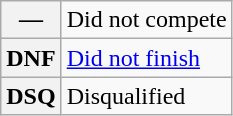<table class="wikitable">
<tr>
<th scope="row">—</th>
<td>Did not compete</td>
</tr>
<tr>
<th scope="row">DNF</th>
<td><a href='#'>Did not finish</a></td>
</tr>
<tr>
<th scope="row">DSQ</th>
<td>Disqualified</td>
</tr>
</table>
